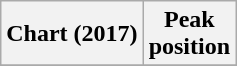<table class="wikitable plainrowheaders" style="text-align:center">
<tr>
<th scope="col">Chart (2017)</th>
<th scope="col">Peak<br> position</th>
</tr>
<tr>
</tr>
</table>
